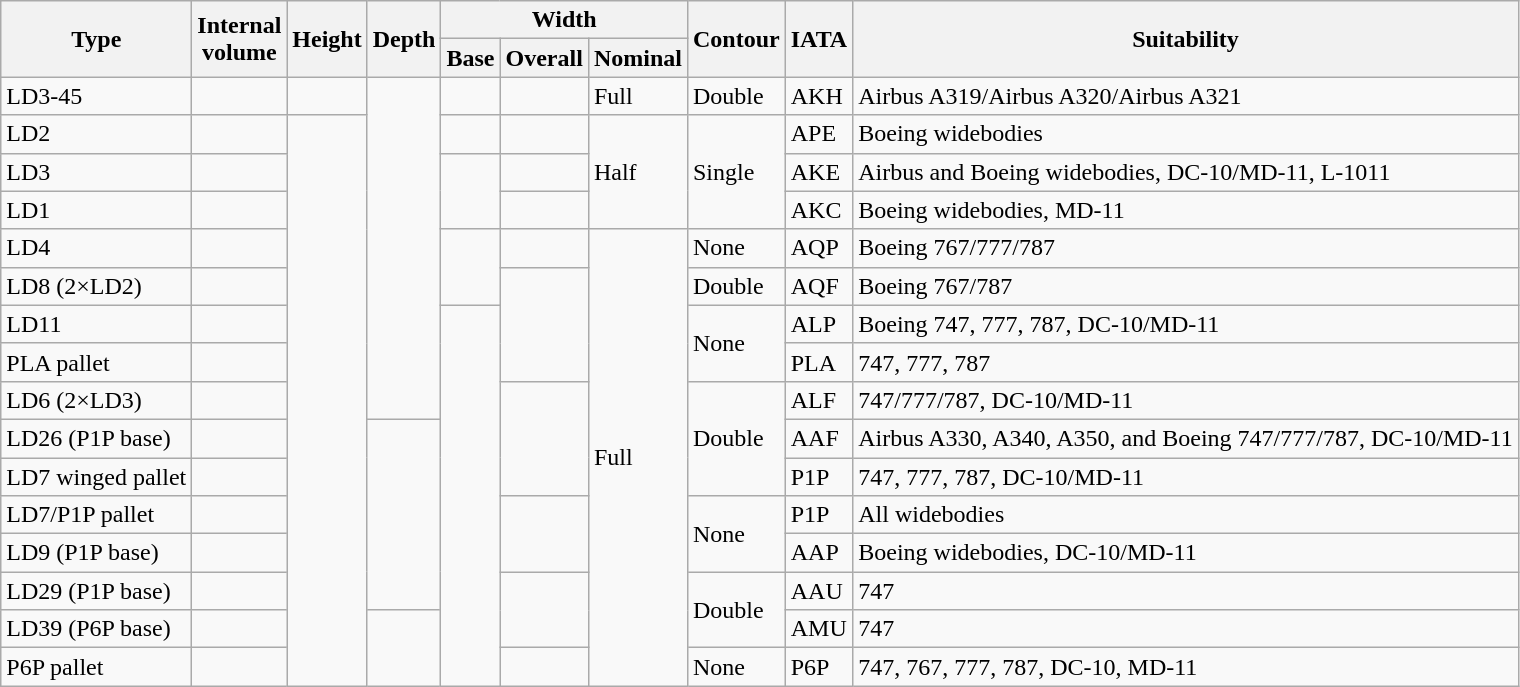<table class="wikitable sortable">
<tr>
<th rowspan=2>Type</th>
<th rowspan=2>Internal<br>volume</th>
<th rowspan=2>Height</th>
<th rowspan=2>Depth</th>
<th colspan=3>Width</th>
<th rowspan=2>Contour</th>
<th rowspan=2>IATA</th>
<th rowspan=2>Suitability</th>
</tr>
<tr>
<th>Base</th>
<th>Overall</th>
<th>Nominal</th>
</tr>
<tr>
<td>LD3-45</td>
<td></td>
<td></td>
<td rowspan=9></td>
<td></td>
<td></td>
<td>Full</td>
<td>Double</td>
<td>AKH</td>
<td>Airbus A319/Airbus A320/Airbus A321</td>
</tr>
<tr>
<td>LD2</td>
<td></td>
<td rowspan=15></td>
<td></td>
<td></td>
<td rowspan=3>Half</td>
<td rowspan=3>Single</td>
<td>APE</td>
<td>Boeing widebodies</td>
</tr>
<tr>
<td>LD3</td>
<td></td>
<td rowspan=2></td>
<td></td>
<td>AKE</td>
<td>Airbus and Boeing widebodies, DC-10/MD-11, L-1011</td>
</tr>
<tr>
<td>LD1</td>
<td></td>
<td></td>
<td>AKC</td>
<td>Boeing widebodies, MD-11</td>
</tr>
<tr>
<td>LD4</td>
<td></td>
<td rowspan=2></td>
<td></td>
<td rowspan=12>Full</td>
<td>None</td>
<td>AQP</td>
<td>Boeing 767/777/787</td>
</tr>
<tr>
<td>LD8 (2×LD2)</td>
<td></td>
<td rowspan= 3></td>
<td>Double</td>
<td>AQF</td>
<td>Boeing 767/787</td>
</tr>
<tr>
<td>LD11</td>
<td></td>
<td rowspan=10></td>
<td rowspan=2>None</td>
<td>ALP</td>
<td>Boeing 747, 777, 787, DC-10/MD-11</td>
</tr>
<tr>
<td>PLA pallet</td>
<td></td>
<td>PLA</td>
<td>747, 777, 787</td>
</tr>
<tr>
<td>LD6 (2×LD3)</td>
<td></td>
<td rowspan=3></td>
<td rowspan=3>Double</td>
<td>ALF</td>
<td>747/777/787, DC-10/MD-11</td>
</tr>
<tr>
<td>LD26 (P1P base)</td>
<td></td>
<td rowspan=5></td>
<td>AAF</td>
<td>Airbus A330, A340, A350, and Boeing 747/777/787, DC-10/MD-11</td>
</tr>
<tr>
<td>LD7 winged pallet</td>
<td></td>
<td>P1P</td>
<td>747, 777, 787, DC-10/MD-11</td>
</tr>
<tr>
<td>LD7/P1P pallet</td>
<td></td>
<td rowspan=2></td>
<td rowspan=2>None</td>
<td>P1P</td>
<td>All widebodies</td>
</tr>
<tr>
<td>LD9 (P1P base)</td>
<td></td>
<td>AAP</td>
<td>Boeing widebodies, DC-10/MD-11</td>
</tr>
<tr>
<td>LD29 (P1P base)</td>
<td></td>
<td rowspan=2></td>
<td rowspan=2>Double</td>
<td>AAU</td>
<td>747</td>
</tr>
<tr>
<td>LD39 (P6P base)</td>
<td></td>
<td rowspan= 2></td>
<td>AMU</td>
<td>747</td>
</tr>
<tr>
<td>P6P pallet</td>
<td></td>
<td></td>
<td>None</td>
<td>P6P</td>
<td>747, 767, 777, 787, DC-10, MD-11</td>
</tr>
</table>
